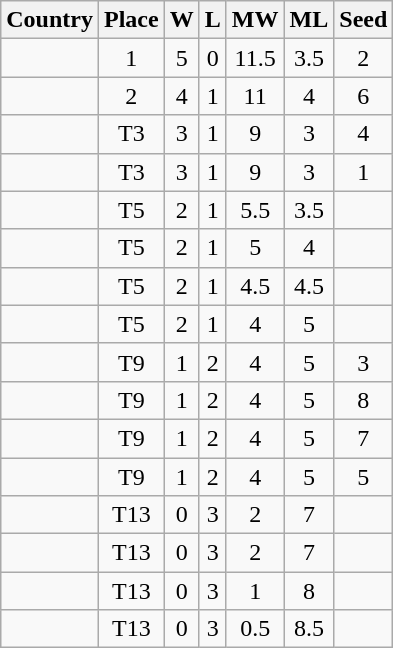<table class="wikitable sortable" style="text-align:center">
<tr>
<th>Country</th>
<th>Place</th>
<th>W</th>
<th>L</th>
<th>MW</th>
<th>ML</th>
<th>Seed</th>
</tr>
<tr>
<td align=left></td>
<td>1</td>
<td>5</td>
<td>0</td>
<td>11.5</td>
<td>3.5</td>
<td>2</td>
</tr>
<tr>
<td align=left></td>
<td>2</td>
<td>4</td>
<td>1</td>
<td>11</td>
<td>4</td>
<td>6</td>
</tr>
<tr>
<td align=left></td>
<td>T3</td>
<td>3</td>
<td>1</td>
<td>9</td>
<td>3</td>
<td>4</td>
</tr>
<tr>
<td align=left></td>
<td>T3</td>
<td>3</td>
<td>1</td>
<td>9</td>
<td>3</td>
<td>1</td>
</tr>
<tr>
<td align=left></td>
<td>T5</td>
<td>2</td>
<td>1</td>
<td>5.5</td>
<td>3.5</td>
<td></td>
</tr>
<tr>
<td align=left></td>
<td>T5</td>
<td>2</td>
<td>1</td>
<td>5</td>
<td>4</td>
<td></td>
</tr>
<tr>
<td align=left></td>
<td>T5</td>
<td>2</td>
<td>1</td>
<td>4.5</td>
<td>4.5</td>
<td></td>
</tr>
<tr>
<td align=left></td>
<td>T5</td>
<td>2</td>
<td>1</td>
<td>4</td>
<td>5</td>
<td></td>
</tr>
<tr>
<td align=left></td>
<td>T9</td>
<td>1</td>
<td>2</td>
<td>4</td>
<td>5</td>
<td>3</td>
</tr>
<tr>
<td align=left></td>
<td>T9</td>
<td>1</td>
<td>2</td>
<td>4</td>
<td>5</td>
<td>8</td>
</tr>
<tr>
<td align=left></td>
<td>T9</td>
<td>1</td>
<td>2</td>
<td>4</td>
<td>5</td>
<td>7</td>
</tr>
<tr>
<td align=left></td>
<td>T9</td>
<td>1</td>
<td>2</td>
<td>4</td>
<td>5</td>
<td>5</td>
</tr>
<tr>
<td align=left></td>
<td>T13</td>
<td>0</td>
<td>3</td>
<td>2</td>
<td>7</td>
<td></td>
</tr>
<tr>
<td align=left></td>
<td>T13</td>
<td>0</td>
<td>3</td>
<td>2</td>
<td>7</td>
<td></td>
</tr>
<tr>
<td align=left></td>
<td>T13</td>
<td>0</td>
<td>3</td>
<td>1</td>
<td>8</td>
<td></td>
</tr>
<tr>
<td align=left></td>
<td>T13</td>
<td>0</td>
<td>3</td>
<td>0.5</td>
<td>8.5</td>
<td></td>
</tr>
</table>
